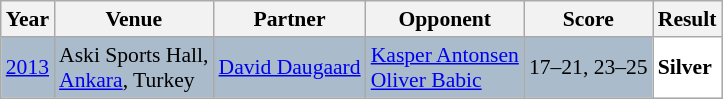<table class="sortable wikitable" style="font-size: 90%;">
<tr>
<th>Year</th>
<th>Venue</th>
<th>Partner</th>
<th>Opponent</th>
<th>Score</th>
<th>Result</th>
</tr>
<tr style="background:#AABBCC">
<td align="center"><a href='#'>2013</a></td>
<td align="left">Aski Sports Hall,<br><a href='#'>Ankara</a>, Turkey</td>
<td align="left"> <a href='#'>David Daugaard</a></td>
<td align="left"> <a href='#'>Kasper Antonsen</a><br> <a href='#'>Oliver Babic</a></td>
<td align="left">17–21, 23–25</td>
<td style="text-align:left; background:white"> <strong>Silver</strong></td>
</tr>
</table>
